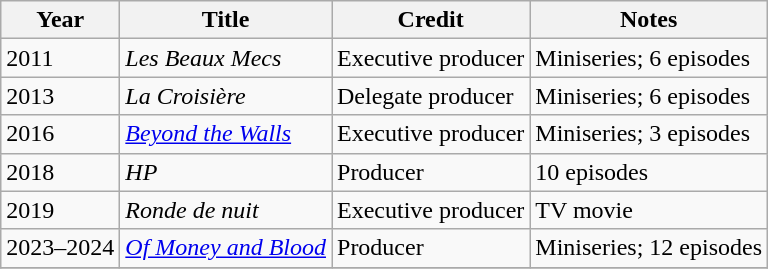<table class="wikitable">
<tr>
<th>Year</th>
<th>Title</th>
<th>Credit</th>
<th>Notes</th>
</tr>
<tr>
<td>2011</td>
<td><em>Les Beaux Mecs</em></td>
<td>Executive producer</td>
<td>Miniseries; 6 episodes</td>
</tr>
<tr>
<td>2013</td>
<td><em>La Croisière</em></td>
<td>Delegate producer</td>
<td>Miniseries; 6 episodes</td>
</tr>
<tr>
<td>2016</td>
<td><em><a href='#'>Beyond the Walls</a></em></td>
<td>Executive producer</td>
<td>Miniseries; 3 episodes</td>
</tr>
<tr>
<td>2018</td>
<td><em>HP</em></td>
<td>Producer</td>
<td>10 episodes</td>
</tr>
<tr>
<td>2019</td>
<td><em>Ronde de nuit</em></td>
<td>Executive producer</td>
<td>TV movie</td>
</tr>
<tr>
<td>2023–2024</td>
<td><em><a href='#'>Of Money and Blood</a></em></td>
<td>Producer</td>
<td>Miniseries; 12 episodes</td>
</tr>
<tr>
</tr>
</table>
